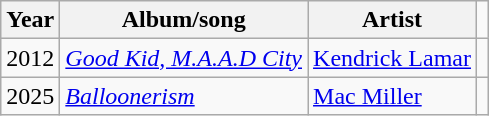<table class="wikitable">
<tr>
<th>Year</th>
<th>Album/song</th>
<th>Artist</th>
</tr>
<tr>
<td>2012</td>
<td><em><a href='#'>Good Kid, M.A.A.D City</a></em></td>
<td><a href='#'>Kendrick Lamar</a></td>
<td></td>
</tr>
<tr>
<td>2025</td>
<td><em><a href='#'>Balloonerism</a></em></td>
<td><a href='#'>Mac Miller</a></td>
</tr>
</table>
